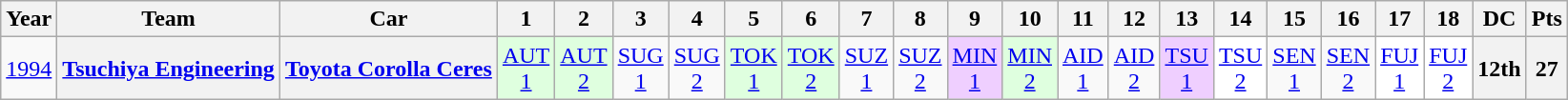<table class="wikitable"style="text-align:center;font-size;90%">
<tr>
<th>Year</th>
<th>Team</th>
<th>Car</th>
<th>1</th>
<th>2</th>
<th>3</th>
<th>4</th>
<th>5</th>
<th>6</th>
<th>7</th>
<th>8</th>
<th>9</th>
<th>10</th>
<th>11</th>
<th>12</th>
<th>13</th>
<th>14</th>
<th>15</th>
<th>16</th>
<th>17</th>
<th>18</th>
<th>DC</th>
<th>Pts</th>
</tr>
<tr>
<td><a href='#'>1994</a></td>
<th><a href='#'>Tsuchiya Engineering</a></th>
<th><a href='#'>Toyota Corolla Ceres</a></th>
<td style="background:#DFFFDF;"><a href='#'>AUT<br>1</a><br></td>
<td style="background:#DFFFDF;"><a href='#'>AUT<br>2</a><br></td>
<td><a href='#'>SUG<br>1</a></td>
<td><a href='#'>SUG<br>2</a></td>
<td style="background:#DFFFDF;"><a href='#'>TOK<br>1</a><br></td>
<td style="background:#DFFFDF;"><a href='#'>TOK<br>2</a><br></td>
<td><a href='#'>SUZ<br>1</a></td>
<td><a href='#'>SUZ<br>2</a></td>
<td style="background:#EFCFFF;"><a href='#'>MIN<br>1</a><br></td>
<td style="background:#DFFFDF;"><a href='#'>MIN<br>2</a><br></td>
<td><a href='#'>AID<br>1</a></td>
<td><a href='#'>AID<br>2</a></td>
<td style="background:#EFCFFF;"><a href='#'>TSU<br>1</a><br></td>
<td style="background:#FFFFFF;"><a href='#'>TSU<br>2</a><br></td>
<td><a href='#'>SEN<br>1</a></td>
<td><a href='#'>SEN<br>2</a></td>
<td style="background:#FFFFFF;"><a href='#'>FUJ<br>1</a><br></td>
<td style="background:#FFFFFF;"><a href='#'>FUJ<br>2</a><br></td>
<th>12th</th>
<th>27</th>
</tr>
</table>
